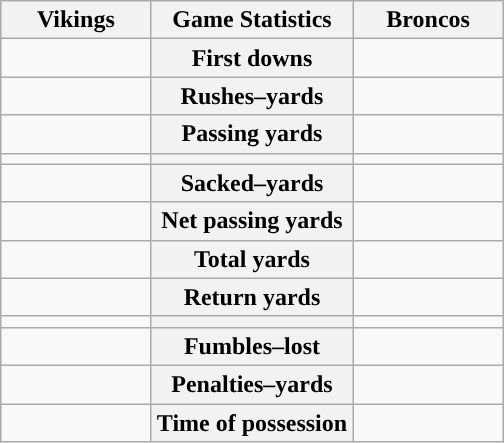<table class="wikitable" style="margin: 1em auto 1em auto">
<tr>
<th style="width:30%;">Vikings</th>
<th style="width:40%;">Game Statistics</th>
<th style="width:30%;">Broncos</th>
</tr>
<tr>
<td style="text-align:right;"></td>
<th>First downs</th>
<td></td>
</tr>
<tr>
<td style="text-align:right;"></td>
<th>Rushes–yards</th>
<td></td>
</tr>
<tr>
<td style="text-align:right;"></td>
<th>Passing yards</th>
<td></td>
</tr>
<tr>
<td style="text-align:right;"></td>
<th></th>
<td></td>
</tr>
<tr>
<td style="text-align:right;"></td>
<th>Sacked–yards</th>
<td></td>
</tr>
<tr>
<td style="text-align:right;"></td>
<th>Net passing yards</th>
<td></td>
</tr>
<tr>
<td style="text-align:right;"></td>
<th>Total yards</th>
<td></td>
</tr>
<tr>
<td style="text-align:right;"></td>
<th>Return yards</th>
<td></td>
</tr>
<tr>
<td style="text-align:right;"></td>
<th></th>
<td></td>
</tr>
<tr>
<td style="text-align:right;"></td>
<th>Fumbles–lost</th>
<td></td>
</tr>
<tr>
<td style="text-align:right;"></td>
<th>Penalties–yards</th>
<td></td>
</tr>
<tr>
<td style="text-align:right;"></td>
<th>Time of possession</th>
<td></td>
</tr>
</table>
